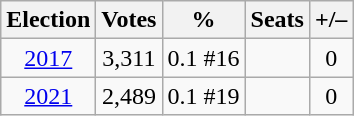<table class=wikitable style=text-align:center>
<tr>
<th>Election</th>
<th>Votes</th>
<th>%</th>
<th>Seats</th>
<th>+/–</th>
</tr>
<tr>
<td><a href='#'>2017</a></td>
<td>3,311</td>
<td>0.1 #16</td>
<td></td>
<td> 0</td>
</tr>
<tr>
<td><a href='#'>2021</a></td>
<td>2,489</td>
<td>0.1 #19</td>
<td></td>
<td> 0</td>
</tr>
</table>
